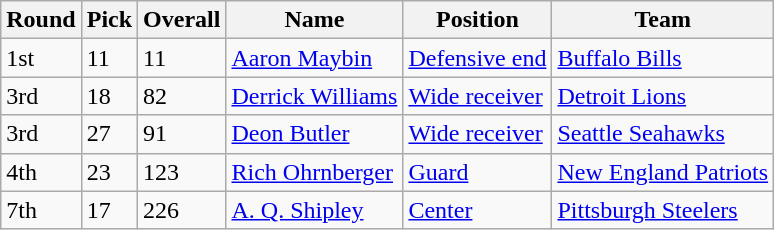<table class="wikitable">
<tr>
<th>Round</th>
<th>Pick</th>
<th>Overall</th>
<th>Name</th>
<th>Position</th>
<th>Team</th>
</tr>
<tr>
<td>1st</td>
<td>11</td>
<td>11</td>
<td><a href='#'>Aaron Maybin</a></td>
<td><a href='#'>Defensive end</a></td>
<td><a href='#'>Buffalo Bills</a></td>
</tr>
<tr>
<td>3rd</td>
<td>18</td>
<td>82</td>
<td><a href='#'>Derrick Williams</a></td>
<td><a href='#'>Wide receiver</a></td>
<td><a href='#'>Detroit Lions</a></td>
</tr>
<tr>
<td>3rd</td>
<td>27</td>
<td>91</td>
<td><a href='#'>Deon Butler</a></td>
<td><a href='#'>Wide receiver</a></td>
<td><a href='#'>Seattle Seahawks</a></td>
</tr>
<tr>
<td>4th</td>
<td>23</td>
<td>123</td>
<td><a href='#'>Rich Ohrnberger</a></td>
<td><a href='#'>Guard</a></td>
<td><a href='#'>New England Patriots</a></td>
</tr>
<tr>
<td>7th</td>
<td>17</td>
<td>226</td>
<td><a href='#'>A. Q. Shipley</a></td>
<td><a href='#'>Center</a></td>
<td><a href='#'>Pittsburgh Steelers</a></td>
</tr>
</table>
